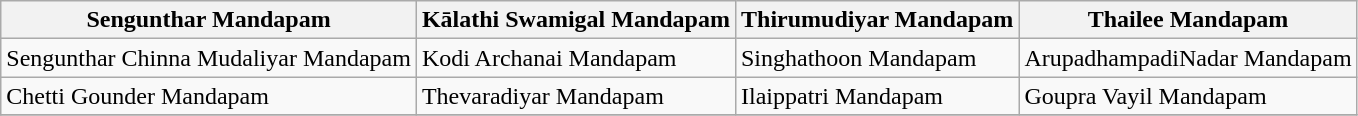<table class="wikitable">
<tr>
<th>Sengunthar Mandapam</th>
<th>Kālathi Swamigal Mandapam</th>
<th>Thirumudiyar Mandapam</th>
<th>Thailee Mandapam</th>
</tr>
<tr>
<td>Sengunthar Chinna Mudaliyar Mandapam</td>
<td>Kodi Archanai Mandapam</td>
<td>Singhathoon Mandapam</td>
<td>ArupadhampadiNadar Mandapam</td>
</tr>
<tr>
<td>Chetti Gounder Mandapam</td>
<td>Thevaradiyar Mandapam</td>
<td>Ilaippatri Mandapam</td>
<td>Goupra Vayil Mandapam</td>
</tr>
<tr>
</tr>
</table>
